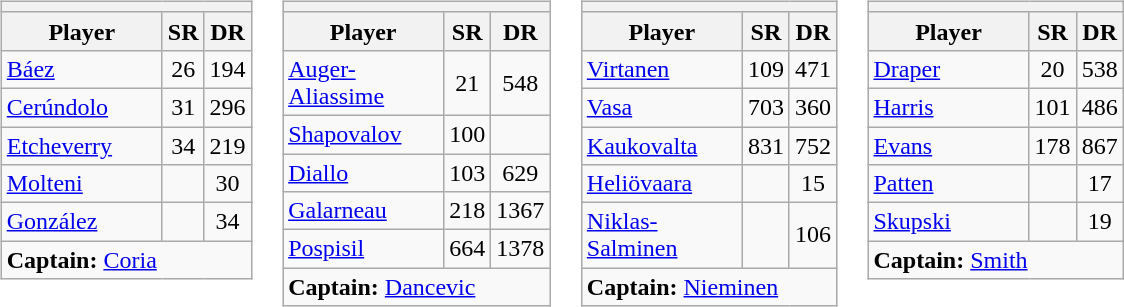<table>
<tr valign=top>
<td><br><table class="wikitable sortable nowrap">
<tr>
<th colspan=3></th>
</tr>
<tr>
<th width=100>Player</th>
<th width=20>SR</th>
<th width=20>DR</th>
</tr>
<tr>
<td><a href='#'>Báez</a></td>
<td align=center>26</td>
<td align=center>194</td>
</tr>
<tr>
<td><a href='#'>Cerúndolo</a></td>
<td align=center>31</td>
<td align=center>296</td>
</tr>
<tr>
<td><a href='#'>Etcheverry</a></td>
<td align=center>34</td>
<td align=center>219</td>
</tr>
<tr>
<td><a href='#'>Molteni</a></td>
<td align=center></td>
<td align=center>30</td>
</tr>
<tr>
<td><a href='#'>González</a></td>
<td align=center></td>
<td align=center>34</td>
</tr>
<tr class="sortbottom">
<td colspan=3><strong>Captain:</strong> <a href='#'>Coria</a></td>
</tr>
</table>
</td>
<td><br><table class="wikitable sortable nowrap">
<tr>
<th colspan=3></th>
</tr>
<tr>
<th width=100>Player</th>
<th width=20>SR</th>
<th width=20>DR</th>
</tr>
<tr>
<td><a href='#'>Auger-Aliassime</a></td>
<td align=center>21</td>
<td align=center>548</td>
</tr>
<tr>
<td><a href='#'>Shapovalov</a></td>
<td align=center>100</td>
<td align=center></td>
</tr>
<tr>
<td><a href='#'>Diallo</a></td>
<td align=center>103</td>
<td align=center>629</td>
</tr>
<tr>
<td><a href='#'>Galarneau</a></td>
<td align=center>218</td>
<td align=center>1367</td>
</tr>
<tr>
<td><a href='#'>Pospisil</a></td>
<td align=center>664</td>
<td align=center>1378</td>
</tr>
<tr class="sortbottom">
<td colspan=3><strong>Captain:</strong> <a href='#'>Dancevic</a></td>
</tr>
</table>
</td>
<td><br><table class="wikitable sortable nowrap">
<tr>
<th colspan=3></th>
</tr>
<tr>
<th width=100>Player</th>
<th width=20>SR</th>
<th width=20>DR</th>
</tr>
<tr>
<td><a href='#'>Virtanen</a></td>
<td align=center>109</td>
<td align=center>471</td>
</tr>
<tr>
<td><a href='#'>Vasa</a></td>
<td align=center>703</td>
<td align=center>360</td>
</tr>
<tr>
<td><a href='#'>Kaukovalta</a></td>
<td align=center>831</td>
<td align=center>752</td>
</tr>
<tr>
<td><a href='#'>Heliövaara</a></td>
<td align=center></td>
<td align=center>15</td>
</tr>
<tr>
<td><a href='#'>Niklas-Salminen</a></td>
<td align=center></td>
<td align=center>106</td>
</tr>
<tr class="sortbottom">
<td colspan=3><strong>Captain:</strong> <a href='#'>Nieminen</a></td>
</tr>
</table>
</td>
<td><br><table class="wikitable sortable nowrap">
<tr>
<th colspan=3></th>
</tr>
<tr>
<th width=100>Player</th>
<th width=20>SR</th>
<th width=20>DR</th>
</tr>
<tr>
<td><a href='#'>Draper</a></td>
<td align=center>20</td>
<td align=center>538</td>
</tr>
<tr>
<td><a href='#'>Harris</a></td>
<td align=center>101</td>
<td align=center>486</td>
</tr>
<tr>
<td><a href='#'>Evans</a></td>
<td align=center>178</td>
<td align=center>867</td>
</tr>
<tr>
<td><a href='#'>Patten</a></td>
<td align=center></td>
<td align=center>17</td>
</tr>
<tr>
<td><a href='#'>Skupski</a></td>
<td align=center></td>
<td align=center>19</td>
</tr>
<tr class="sortbottom">
<td colspan=3><strong>Captain:</strong> <a href='#'>Smith</a></td>
</tr>
</table>
</td>
</tr>
</table>
